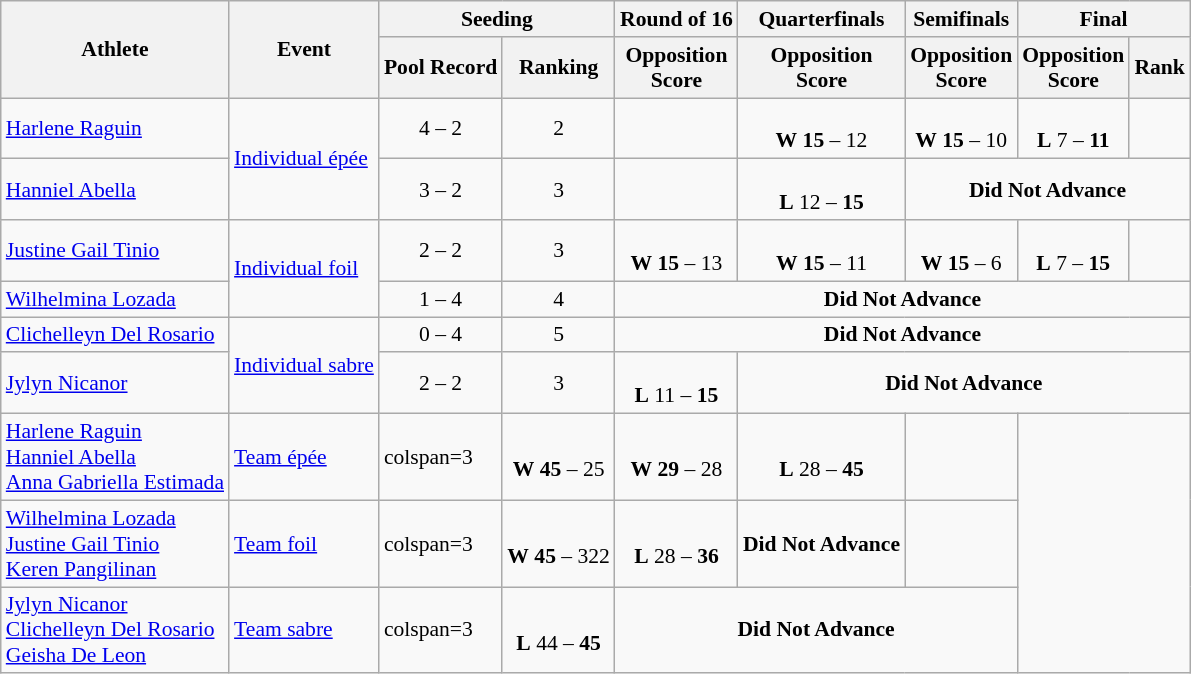<table class=wikitable style="font-size:90%;">
<tr>
<th rowspan=2>Athlete</th>
<th rowspan=2>Event</th>
<th colspan=2>Seeding</th>
<th>Round of 16</th>
<th>Quarterfinals</th>
<th>Semifinals</th>
<th colspan=2>Final</th>
</tr>
<tr>
<th>Pool Record</th>
<th>Ranking</th>
<th>Opposition<br>Score</th>
<th>Opposition<br>Score</th>
<th>Opposition<br>Score</th>
<th>Opposition<br>Score</th>
<th>Rank</th>
</tr>
<tr>
<td><a href='#'>Harlene Raguin</a></td>
<td rowspan=2><a href='#'>Individual épée</a></td>
<td align=center>4 – 2</td>
<td align=center>2 <strong></strong></td>
<td></td>
<td align=center><br> <strong>W</strong> <strong>15</strong> – 12</td>
<td align=center><br> <strong>W</strong> <strong>15</strong> – 10</td>
<td align=center><br> <strong>L</strong> 7 – <strong>11</strong></td>
<td align=center></td>
</tr>
<tr>
<td><a href='#'>Hanniel Abella</a></td>
<td align=center>3 – 2</td>
<td align=center>3 <strong></strong></td>
<td></td>
<td align=center><br> <strong>L</strong> 12 – <strong>15</strong></td>
<td align=center colspan=3><strong>Did Not Advance</strong></td>
</tr>
<tr>
<td><a href='#'>Justine Gail Tinio</a></td>
<td rowspan=2><a href='#'>Individual foil</a></td>
<td align=center>2 – 2</td>
<td align=center>3 <strong></strong></td>
<td align=center><br> <strong>W</strong> <strong>15</strong> – 13</td>
<td align=center><br> <strong>W</strong> <strong>15</strong> – 11</td>
<td align=center> <br> <strong>W</strong> <strong>15</strong> – 6</td>
<td align=center><br> <strong>L</strong> 7 – <strong>15</strong></td>
<td align=center></td>
</tr>
<tr>
<td><a href='#'>Wilhelmina Lozada</a></td>
<td align=center>1 – 4</td>
<td align=center>4</td>
<td align=center colspan=5><strong>Did Not Advance</strong></td>
</tr>
<tr>
<td><a href='#'>Clichelleyn Del Rosario</a></td>
<td rowspan=2><a href='#'>Individual sabre</a></td>
<td align=center>0 – 4</td>
<td align=center>5</td>
<td align=center colspan=5><strong>Did Not Advance</strong></td>
</tr>
<tr>
<td><a href='#'>Jylyn Nicanor</a></td>
<td align=center>2 – 2</td>
<td align=center>3 <strong></strong></td>
<td align=center> <br> <strong>L</strong> 11 – <strong>15</strong></td>
<td align=center colspan=4><strong>Did Not Advance</strong></td>
</tr>
<tr>
<td><a href='#'>Harlene Raguin</a><br><a href='#'>Hanniel Abella</a><br><a href='#'>Anna Gabriella Estimada</a></td>
<td><a href='#'>Team épée</a></td>
<td>colspan=3 </td>
<td align=center><br> <strong>W</strong> <strong>45</strong> – 25</td>
<td align=center><br> <strong>W</strong> <strong>29</strong> – 28</td>
<td align=center><br> <strong>L</strong>  28 – <strong>45</strong></td>
<td align=center></td>
</tr>
<tr>
<td><a href='#'>Wilhelmina Lozada</a><br><a href='#'>Justine Gail Tinio</a><br><a href='#'>Keren Pangilinan</a></td>
<td><a href='#'>Team foil</a></td>
<td>colspan=3 </td>
<td align=center><br> <strong>W</strong> <strong>45</strong> – 322</td>
<td align=center><br> <strong>L</strong>  28 – <strong>36</strong></td>
<td align=center><strong>Did Not Advance</strong></td>
<td align=center></td>
</tr>
<tr>
<td><a href='#'>Jylyn Nicanor</a><br><a href='#'>Clichelleyn Del Rosario</a><br><a href='#'>Geisha De Leon</a></td>
<td><a href='#'>Team sabre</a></td>
<td>colspan=3 </td>
<td align=center><br> <strong>L</strong> 44 – <strong>45</strong></td>
<td align=center colspan=3><strong>Did Not Advance</strong></td>
</tr>
</table>
